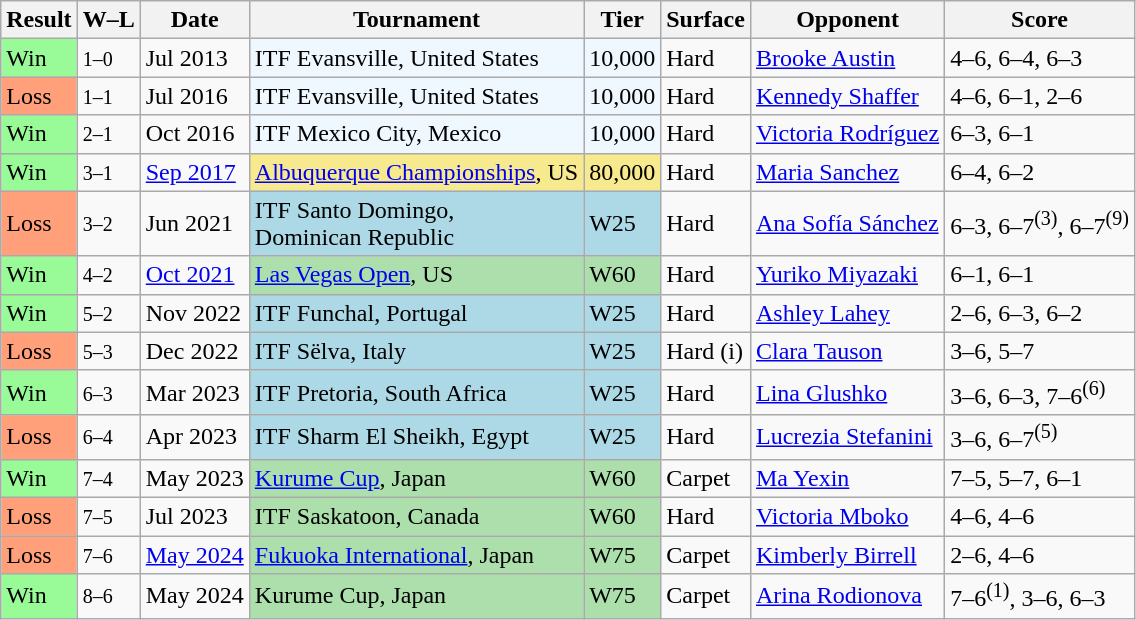<table class="sortable wikitable">
<tr>
<th>Result</th>
<th class="unsortable">W–L</th>
<th>Date</th>
<th>Tournament</th>
<th>Tier</th>
<th>Surface</th>
<th>Opponent</th>
<th class="unsortable">Score</th>
</tr>
<tr>
<td style="background:#98fb98;">Win</td>
<td><small>1–0</small></td>
<td>Jul 2013</td>
<td style="background:#f0f8ff;">ITF Evansville, United States</td>
<td style="background:#f0f8ff;">10,000</td>
<td>Hard</td>
<td> <a href='#'>Brooke Austin</a></td>
<td>4–6, 6–4, 6–3</td>
</tr>
<tr>
<td style="background:#ffa07a;">Loss</td>
<td><small>1–1</small></td>
<td>Jul 2016</td>
<td style="background:#f0f8ff;">ITF Evansville, United States</td>
<td style="background:#f0f8ff;">10,000</td>
<td>Hard</td>
<td> <a href='#'>Kennedy Shaffer</a></td>
<td>4–6, 6–1, 2–6</td>
</tr>
<tr>
<td style="background:#98fb98;">Win</td>
<td><small>2–1</small></td>
<td>Oct 2016</td>
<td style="background:#f0f8ff;">ITF Mexico City, Mexico</td>
<td style="background:#f0f8ff;">10,000</td>
<td>Hard</td>
<td> <a href='#'>Victoria Rodríguez</a></td>
<td>6–3, 6–1</td>
</tr>
<tr>
<td style="background:#98fb98;">Win</td>
<td><small>3–1</small></td>
<td><a href='#'>Sep 2017</a></td>
<td style="background:#f7e98e;"><a href='#'>Albuquerque Championships</a>, US</td>
<td style="background:#f7e98e;">80,000</td>
<td>Hard</td>
<td> <a href='#'>Maria Sanchez</a></td>
<td>6–4, 6–2</td>
</tr>
<tr>
<td style="background:#ffa07a;">Loss</td>
<td><small>3–2</small></td>
<td>Jun 2021</td>
<td bgcolor=lightblue>ITF Santo Domingo, <br>Dominican Republic</td>
<td bgcolor=lightblue>W25</td>
<td>Hard</td>
<td> <a href='#'>Ana Sofía Sánchez</a></td>
<td>6–3, 6–7<sup>(3)</sup>, 6–7<sup>(9)</sup></td>
</tr>
<tr>
<td style="background:#98fb98;">Win</td>
<td><small>4–2</small></td>
<td><a href='#'>Oct 2021</a></td>
<td style="background:#addfad;"><a href='#'>Las Vegas Open</a>, US</td>
<td style="background:#addfad;">W60</td>
<td>Hard</td>
<td> <a href='#'>Yuriko Miyazaki</a></td>
<td>6–1, 6–1</td>
</tr>
<tr>
<td style="background:#98fb98;">Win</td>
<td><small>5–2</small></td>
<td>Nov 2022</td>
<td bgcolor=lightblue>ITF Funchal, Portugal</td>
<td bgcolor=lightblue>W25</td>
<td>Hard</td>
<td> <a href='#'>Ashley Lahey</a></td>
<td>2–6, 6–3, 6–2</td>
</tr>
<tr>
<td style="background:#ffa07a;">Loss</td>
<td><small>5–3</small></td>
<td>Dec 2022</td>
<td bgcolor=lightblue>ITF Sëlva, Italy</td>
<td bgcolor=lightblue>W25</td>
<td>Hard (i)</td>
<td> <a href='#'>Clara Tauson</a></td>
<td>3–6, 5–7</td>
</tr>
<tr>
<td style="background:#98fb98;">Win</td>
<td><small>6–3</small></td>
<td>Mar 2023</td>
<td bgcolor=lightblue>ITF Pretoria, South Africa</td>
<td bgcolor=lightblue>W25</td>
<td>Hard</td>
<td> <a href='#'>Lina Glushko</a></td>
<td>3–6, 6–3, 7–6<sup>(6)</sup></td>
</tr>
<tr>
<td style="background:#ffa07a;">Loss</td>
<td><small>6–4</small></td>
<td>Apr 2023</td>
<td bgcolor=lightblue>ITF Sharm El Sheikh, Egypt</td>
<td bgcolor=lightblue>W25</td>
<td>Hard</td>
<td> <a href='#'>Lucrezia Stefanini</a></td>
<td>3–6, 6–7<sup>(5)</sup></td>
</tr>
<tr>
<td style="background:#98fb98;">Win</td>
<td><small>7–4</small></td>
<td>May 2023</td>
<td style="background:#addfad;"><a href='#'>Kurume Cup</a>, Japan</td>
<td style="background:#addfad;">W60</td>
<td>Carpet</td>
<td> <a href='#'>Ma Yexin</a></td>
<td>7–5, 5–7, 6–1</td>
</tr>
<tr>
<td style="background:#ffa07a;">Loss</td>
<td><small>7–5</small></td>
<td>Jul 2023</td>
<td style="background:#addfad;">ITF Saskatoon, Canada</td>
<td style="background:#addfad;">W60</td>
<td>Hard</td>
<td> <a href='#'>Victoria Mboko</a></td>
<td>4–6, 4–6</td>
</tr>
<tr>
<td style="background:#ffa07a;">Loss</td>
<td><small>7–6</small></td>
<td><a href='#'>May 2024</a></td>
<td style="background:#addfad;"><a href='#'>Fukuoka International</a>, Japan</td>
<td style="background:#addfad;">W75</td>
<td>Carpet</td>
<td> <a href='#'>Kimberly Birrell</a></td>
<td>2–6, 4–6</td>
</tr>
<tr>
<td style="background:#98fb98;">Win</td>
<td><small>8–6</small></td>
<td>May 2024</td>
<td style="background:#addfad;">Kurume Cup, Japan</td>
<td style="background:#addfad;">W75</td>
<td>Carpet</td>
<td> <a href='#'>Arina Rodionova</a></td>
<td>7–6<sup>(1)</sup>, 3–6, 6–3</td>
</tr>
</table>
